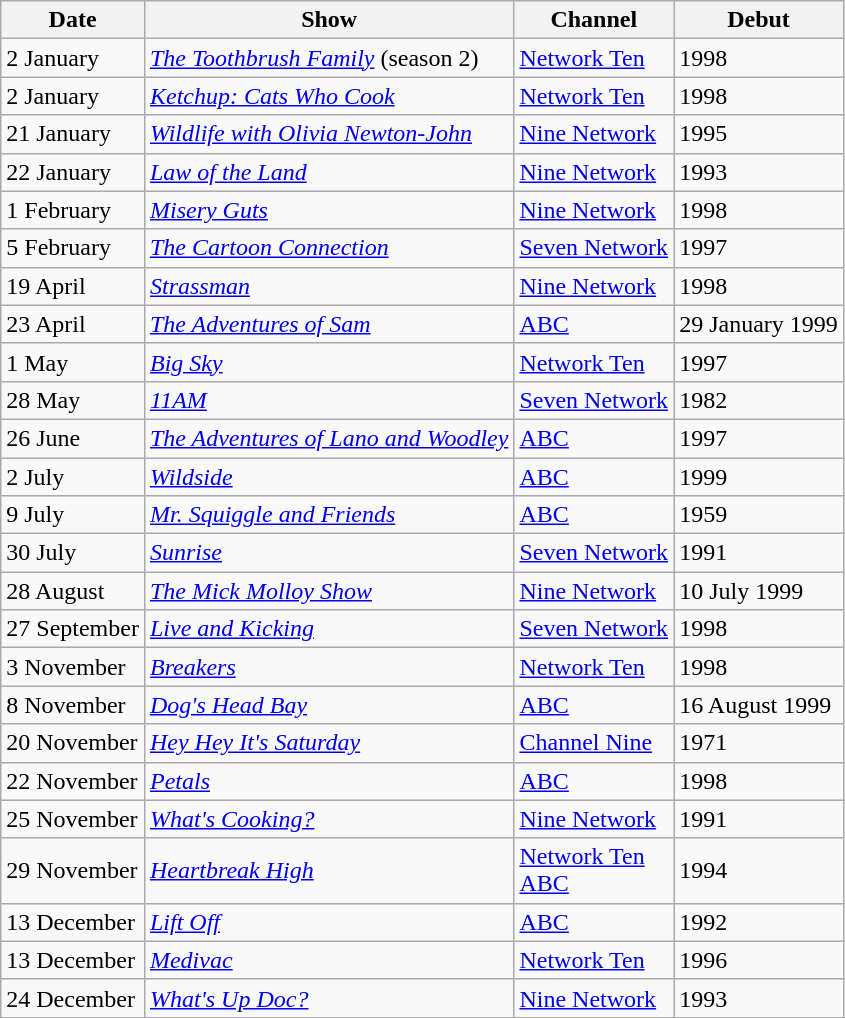<table class="wikitable">
<tr>
<th>Date</th>
<th>Show</th>
<th>Channel</th>
<th>Debut</th>
</tr>
<tr>
<td>2 January</td>
<td><em><a href='#'>The Toothbrush Family</a></em> (season 2)</td>
<td><a href='#'>Network Ten</a></td>
<td>1998</td>
</tr>
<tr>
<td>2 January</td>
<td><em><a href='#'>Ketchup: Cats Who Cook</a></em></td>
<td><a href='#'>Network Ten</a></td>
<td>1998</td>
</tr>
<tr>
<td>21 January</td>
<td><em><a href='#'>Wildlife with Olivia Newton-John</a></em></td>
<td><a href='#'>Nine Network</a></td>
<td>1995</td>
</tr>
<tr>
<td>22 January</td>
<td><em><a href='#'>Law of the Land</a></em></td>
<td><a href='#'>Nine Network</a></td>
<td>1993</td>
</tr>
<tr>
<td>1 February</td>
<td><em><a href='#'>Misery Guts</a></em></td>
<td><a href='#'>Nine Network</a></td>
<td>1998</td>
</tr>
<tr>
<td>5 February</td>
<td><em><a href='#'>The Cartoon Connection</a></em></td>
<td><a href='#'>Seven Network</a></td>
<td>1997</td>
</tr>
<tr>
<td>19 April</td>
<td><em><a href='#'>Strassman</a></em></td>
<td><a href='#'>Nine Network</a></td>
<td>1998</td>
</tr>
<tr>
<td>23 April</td>
<td><em><a href='#'>The Adventures of Sam</a></em></td>
<td><a href='#'>ABC</a></td>
<td>29 January 1999</td>
</tr>
<tr>
<td>1 May</td>
<td><em><a href='#'>Big Sky</a></em></td>
<td><a href='#'>Network Ten</a></td>
<td>1997</td>
</tr>
<tr>
<td>28 May</td>
<td><em><a href='#'>11AM</a></em></td>
<td><a href='#'>Seven Network</a></td>
<td>1982</td>
</tr>
<tr>
<td>26 June</td>
<td><em><a href='#'>The Adventures of Lano and Woodley</a></em></td>
<td><a href='#'>ABC</a></td>
<td>1997</td>
</tr>
<tr>
<td>2 July</td>
<td><em><a href='#'>Wildside</a></em></td>
<td><a href='#'>ABC</a></td>
<td>1999</td>
</tr>
<tr>
<td>9 July</td>
<td><em><a href='#'>Mr. Squiggle and Friends</a></em></td>
<td><a href='#'>ABC</a></td>
<td>1959</td>
</tr>
<tr>
<td>30 July</td>
<td><em><a href='#'>Sunrise</a></em></td>
<td><a href='#'>Seven Network</a></td>
<td>1991</td>
</tr>
<tr>
<td>28 August</td>
<td><em><a href='#'>The Mick Molloy Show</a></em></td>
<td><a href='#'>Nine Network</a></td>
<td>10 July 1999</td>
</tr>
<tr>
<td>27 September</td>
<td><em><a href='#'>Live and Kicking</a></em></td>
<td><a href='#'>Seven Network</a></td>
<td>1998</td>
</tr>
<tr>
<td>3 November</td>
<td><em><a href='#'>Breakers</a></em></td>
<td><a href='#'>Network Ten</a></td>
<td>1998</td>
</tr>
<tr>
<td>8 November</td>
<td><em><a href='#'>Dog's Head Bay</a></em></td>
<td><a href='#'>ABC</a></td>
<td>16 August 1999</td>
</tr>
<tr>
<td>20 November</td>
<td><em><a href='#'>Hey Hey It's Saturday</a></em></td>
<td><a href='#'>Channel Nine</a></td>
<td>1971</td>
</tr>
<tr>
<td>22 November</td>
<td><em><a href='#'>Petals</a></em></td>
<td><a href='#'>ABC</a></td>
<td>1998</td>
</tr>
<tr>
<td>25 November</td>
<td><em><a href='#'>What's Cooking?</a></em></td>
<td><a href='#'>Nine Network</a></td>
<td>1991</td>
</tr>
<tr>
<td>29 November</td>
<td><em><a href='#'>Heartbreak High</a></em></td>
<td><a href='#'>Network Ten</a><br><a href='#'>ABC</a></td>
<td>1994</td>
</tr>
<tr>
<td>13 December</td>
<td><em><a href='#'>Lift Off</a></em></td>
<td><a href='#'>ABC</a></td>
<td>1992</td>
</tr>
<tr>
<td>13 December</td>
<td><em><a href='#'>Medivac</a></em></td>
<td><a href='#'>Network Ten</a></td>
<td>1996</td>
</tr>
<tr>
<td>24 December</td>
<td><em><a href='#'>What's Up Doc?</a></em></td>
<td><a href='#'>Nine Network</a></td>
<td>1993</td>
</tr>
</table>
